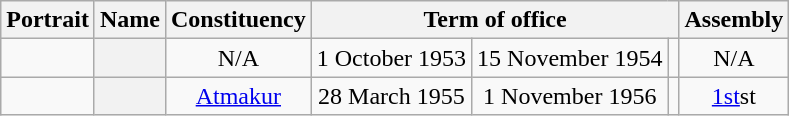<table class="wikitable sortable" style="text-align:center">
<tr>
<th class="unsortable" scope="col">Portrait</th>
<th scope="col">Name</th>
<th scope="col">Constituency</th>
<th colspan=3 scope="colgroup">Term of office</th>
<th scope="col">Assembly</th>
</tr>
<tr align="center">
<td></td>
<th scope="row"></th>
<td>N/A</td>
<td>1 October 1953</td>
<td>15 November 1954</td>
<td></td>
<td>N/A</td>
</tr>
<tr align="center">
<td></td>
<th scope="row"></th>
<td><a href='#'>Atmakur</a></td>
<td>28 March 1955</td>
<td>1 November 1956</td>
<td></td>
<td><a href='#'>1st</a>st</td>
</tr>
</table>
